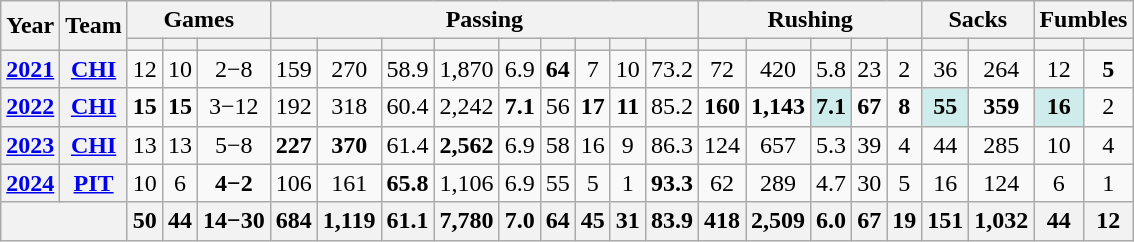<table class="wikitable" style="text-align:center;">
<tr>
<th rowspan="2">Year</th>
<th rowspan="2">Team</th>
<th colspan="3">Games</th>
<th colspan="9">Passing</th>
<th colspan="5">Rushing</th>
<th colspan="2">Sacks</th>
<th colspan="2">Fumbles</th>
</tr>
<tr>
<th></th>
<th></th>
<th></th>
<th></th>
<th></th>
<th></th>
<th></th>
<th></th>
<th></th>
<th></th>
<th></th>
<th></th>
<th></th>
<th></th>
<th></th>
<th></th>
<th></th>
<th></th>
<th></th>
<th></th>
<th></th>
</tr>
<tr>
<th><a href='#'>2021</a></th>
<th><a href='#'>CHI</a></th>
<td>12</td>
<td>10</td>
<td>2−8</td>
<td>159</td>
<td>270</td>
<td>58.9</td>
<td>1,870</td>
<td>6.9</td>
<td><strong>64</strong></td>
<td>7</td>
<td>10</td>
<td>73.2</td>
<td>72</td>
<td>420</td>
<td>5.8</td>
<td>23</td>
<td>2</td>
<td>36</td>
<td>264</td>
<td>12</td>
<td><strong>5</strong></td>
</tr>
<tr>
<th><a href='#'>2022</a></th>
<th><a href='#'>CHI</a></th>
<td><strong>15</strong></td>
<td><strong>15</strong></td>
<td>3−12</td>
<td>192</td>
<td>318</td>
<td>60.4</td>
<td>2,242</td>
<td><strong>7.1</strong></td>
<td>56</td>
<td><strong>17</strong></td>
<td><strong>11</strong></td>
<td>85.2</td>
<td><strong>160</strong></td>
<td><strong>1,143</strong></td>
<td style="background:#cfecec;"><strong>7.1</strong></td>
<td><strong>67</strong></td>
<td><strong>8</strong></td>
<td style="background:#cfecec;"><strong>55</strong></td>
<td><strong>359</strong></td>
<td style="background:#cfecec;"><strong>16</strong></td>
<td>2</td>
</tr>
<tr>
<th><a href='#'>2023</a></th>
<th><a href='#'>CHI</a></th>
<td>13</td>
<td>13</td>
<td>5−8</td>
<td><strong>227</strong></td>
<td><strong>370</strong></td>
<td>61.4</td>
<td><strong>2,562</strong></td>
<td>6.9</td>
<td>58</td>
<td>16</td>
<td>9</td>
<td>86.3</td>
<td>124</td>
<td>657</td>
<td>5.3</td>
<td>39</td>
<td>4</td>
<td>44</td>
<td>285</td>
<td>10</td>
<td>4</td>
</tr>
<tr>
<th><a href='#'>2024</a></th>
<th><a href='#'>PIT</a></th>
<td>10</td>
<td>6</td>
<td><strong>4−2</strong></td>
<td>106</td>
<td>161</td>
<td><strong>65.8</strong></td>
<td>1,106</td>
<td>6.9</td>
<td>55</td>
<td>5</td>
<td>1</td>
<td><strong>93.3</strong></td>
<td>62</td>
<td>289</td>
<td>4.7</td>
<td>30</td>
<td>5</td>
<td>16</td>
<td>124</td>
<td>6</td>
<td>1</td>
</tr>
<tr>
<th colspan="2"></th>
<th>50</th>
<th>44</th>
<th>14−30</th>
<th>684</th>
<th>1,119</th>
<th>61.1</th>
<th>7,780</th>
<th>7.0</th>
<th>64</th>
<th>45</th>
<th>31</th>
<th>83.9</th>
<th>418</th>
<th>2,509</th>
<th>6.0</th>
<th>67</th>
<th>19</th>
<th>151</th>
<th>1,032</th>
<th>44</th>
<th>12</th>
</tr>
</table>
